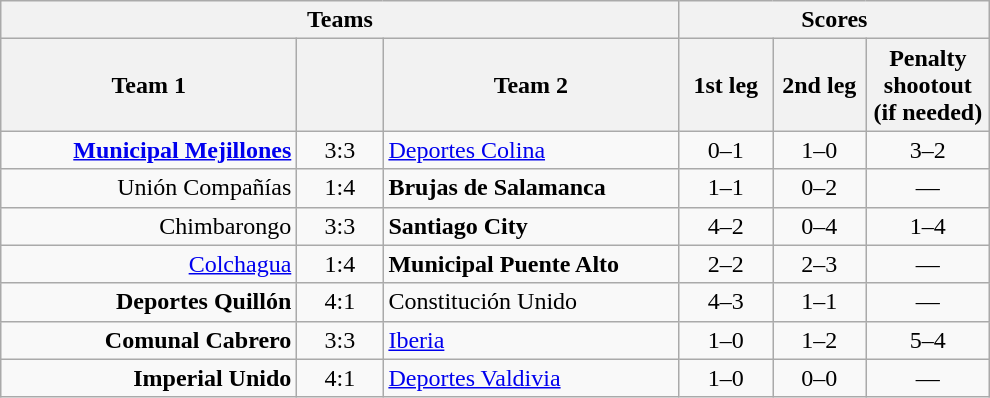<table class="wikitable" style="text-align: center;">
<tr>
<th colspan=3>Teams</th>
<th colspan=3>Scores</th>
</tr>
<tr>
<th width="190">Team 1</th>
<th width="50"></th>
<th width="190">Team 2</th>
<th width="55">1st leg</th>
<th width="55">2nd leg</th>
<th width="75">Penalty shootout (if needed)</th>
</tr>
<tr>
<td align=right><strong><a href='#'>Municipal Mejillones</a></strong></td>
<td>3:3</td>
<td align=left><a href='#'>Deportes Colina</a></td>
<td>0–1</td>
<td>1–0</td>
<td>3–2</td>
</tr>
<tr>
<td align=right>Unión Compañías</td>
<td>1:4</td>
<td align=left><strong>Brujas de Salamanca</strong></td>
<td>1–1</td>
<td>0–2</td>
<td>—</td>
</tr>
<tr>
<td align=right>Chimbarongo</td>
<td>3:3</td>
<td align=left><strong>Santiago City</strong></td>
<td>4–2</td>
<td>0–4</td>
<td>1–4</td>
</tr>
<tr>
<td align=right><a href='#'>Colchagua</a></td>
<td>1:4</td>
<td align=left><strong>Municipal Puente Alto</strong></td>
<td>2–2</td>
<td>2–3</td>
<td>—</td>
</tr>
<tr>
<td align=right><strong>Deportes Quillón</strong></td>
<td>4:1</td>
<td align=left>Constitución Unido</td>
<td>4–3</td>
<td>1–1</td>
<td>—</td>
</tr>
<tr>
<td align=right><strong>Comunal Cabrero</strong></td>
<td>3:3</td>
<td align=left><a href='#'>Iberia</a></td>
<td>1–0</td>
<td>1–2</td>
<td>5–4</td>
</tr>
<tr>
<td align=right><strong>Imperial Unido</strong></td>
<td>4:1</td>
<td align=left><a href='#'>Deportes Valdivia</a></td>
<td>1–0</td>
<td>0–0</td>
<td>—</td>
</tr>
</table>
